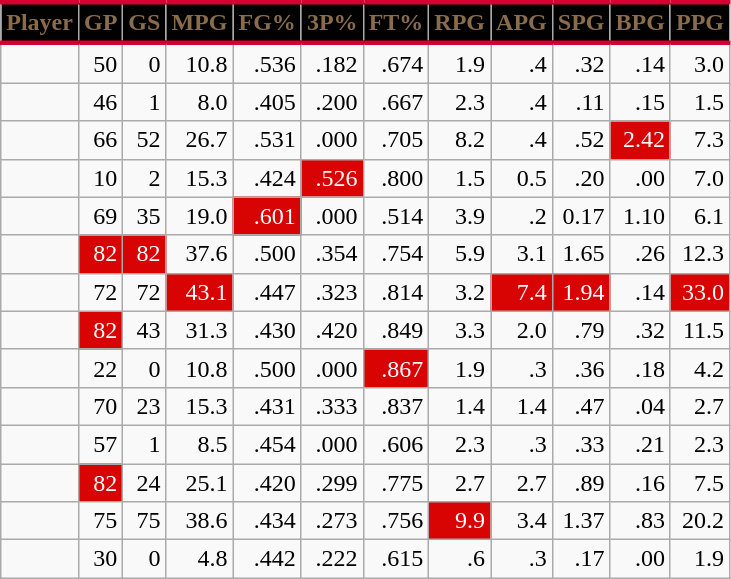<table class="wikitable sortable" style="text-align:right;">
<tr>
<th style="background:#010101; color:#896C4C; border-top:#D50032 3px solid; border-bottom:#D50032 3px solid;">Player</th>
<th style="background:#010101; color:#896C4C; border-top:#D50032 3px solid; border-bottom:#D50032 3px solid;">GP</th>
<th style="background:#010101; color:#896C4C; border-top:#D50032 3px solid; border-bottom:#D50032 3px solid;">GS</th>
<th style="background:#010101; color:#896C4C; border-top:#D50032 3px solid; border-bottom:#D50032 3px solid;">MPG</th>
<th style="background:#010101; color:#896C4C; border-top:#D50032 3px solid; border-bottom:#D50032 3px solid;">FG%</th>
<th style="background:#010101; color:#896C4C; border-top:#D50032 3px solid; border-bottom:#D50032 3px solid;">3P%</th>
<th style="background:#010101; color:#896C4C; border-top:#D50032 3px solid; border-bottom:#D50032 3px solid;">FT%</th>
<th style="background:#010101; color:#896C4C; border-top:#D50032 3px solid; border-bottom:#D50032 3px solid;">RPG</th>
<th style="background:#010101; color:#896C4C; border-top:#D50032 3px solid; border-bottom:#D50032 3px solid;">APG</th>
<th style="background:#010101; color:#896C4C; border-top:#D50032 3px solid; border-bottom:#D50032 3px solid;">SPG</th>
<th style="background:#010101; color:#896C4C; border-top:#D50032 3px solid; border-bottom:#D50032 3px solid;">BPG</th>
<th style="background:#010101; color:#896C4C; border-top:#D50032 3px solid; border-bottom:#D50032 3px solid;">PPG</th>
</tr>
<tr>
<td></td>
<td>50</td>
<td>0</td>
<td>10.8</td>
<td>.536</td>
<td>.182</td>
<td>.674</td>
<td>1.9</td>
<td>.4</td>
<td>.32</td>
<td>.14</td>
<td>3.0</td>
</tr>
<tr>
<td></td>
<td>46</td>
<td>1</td>
<td>8.0</td>
<td>.405</td>
<td>.200</td>
<td>.667</td>
<td>2.3</td>
<td>.4</td>
<td>.11</td>
<td>.15</td>
<td>1.5</td>
</tr>
<tr>
<td></td>
<td>66</td>
<td>52</td>
<td>26.7</td>
<td>.531</td>
<td>.000</td>
<td>.705</td>
<td>8.2</td>
<td>.4</td>
<td>.52</td>
<td style="background:#d80303;color:white;">2.42</td>
<td>7.3</td>
</tr>
<tr>
<td></td>
<td>10</td>
<td>2</td>
<td>15.3</td>
<td>.424</td>
<td style="background:#d80303;color:white;">.526</td>
<td>.800</td>
<td>1.5</td>
<td>0.5</td>
<td>.20</td>
<td>.00</td>
<td>7.0</td>
</tr>
<tr>
<td></td>
<td>69</td>
<td>35</td>
<td>19.0</td>
<td style="background:#d80303;color:white;">.601</td>
<td>.000</td>
<td>.514</td>
<td>3.9</td>
<td>.2</td>
<td>0.17</td>
<td>1.10</td>
<td>6.1</td>
</tr>
<tr>
<td></td>
<td style="background:#d80303;color:white;">82</td>
<td style="background:#d80303;color:white;">82</td>
<td>37.6</td>
<td>.500</td>
<td>.354</td>
<td>.754</td>
<td>5.9</td>
<td>3.1</td>
<td>1.65</td>
<td>.26</td>
<td>12.3</td>
</tr>
<tr>
<td></td>
<td>72</td>
<td>72</td>
<td style="background:#d80303;color:white;">43.1</td>
<td>.447</td>
<td>.323</td>
<td>.814</td>
<td>3.2</td>
<td style="background:#d80303;color:white;">7.4</td>
<td style="background:#d80303;color:white;">1.94</td>
<td>.14</td>
<td style="background:#d80303;color:white;">33.0</td>
</tr>
<tr>
<td></td>
<td style="background:#d80303;color:white;">82</td>
<td>43</td>
<td>31.3</td>
<td>.430</td>
<td>.420</td>
<td>.849</td>
<td>3.3</td>
<td>2.0</td>
<td>.79</td>
<td>.32</td>
<td>11.5</td>
</tr>
<tr>
<td></td>
<td>22</td>
<td>0</td>
<td>10.8</td>
<td>.500</td>
<td>.000</td>
<td style="background:#d80303;color:white;">.867</td>
<td>1.9</td>
<td>.3</td>
<td>.36</td>
<td>.18</td>
<td>4.2</td>
</tr>
<tr>
<td></td>
<td>70</td>
<td>23</td>
<td>15.3</td>
<td>.431</td>
<td>.333</td>
<td>.837</td>
<td>1.4</td>
<td>1.4</td>
<td>.47</td>
<td>.04</td>
<td>2.7</td>
</tr>
<tr>
<td></td>
<td>57</td>
<td>1</td>
<td>8.5</td>
<td>.454</td>
<td>.000</td>
<td>.606</td>
<td>2.3</td>
<td>.3</td>
<td>.33</td>
<td>.21</td>
<td>2.3</td>
</tr>
<tr>
<td></td>
<td style="background:#d80303;color:white;">82</td>
<td>24</td>
<td>25.1</td>
<td>.420</td>
<td>.299</td>
<td>.775</td>
<td>2.7</td>
<td>2.7</td>
<td>.89</td>
<td>.16</td>
<td>7.5</td>
</tr>
<tr>
<td></td>
<td>75</td>
<td>75</td>
<td>38.6</td>
<td>.434</td>
<td>.273</td>
<td>.756</td>
<td style="background:#d80303;color:white;">9.9</td>
<td>3.4</td>
<td>1.37</td>
<td>.83</td>
<td>20.2</td>
</tr>
<tr>
<td></td>
<td>30</td>
<td>0</td>
<td>4.8</td>
<td>.442</td>
<td>.222</td>
<td>.615</td>
<td>.6</td>
<td>.3</td>
<td>.17</td>
<td>.00</td>
<td>1.9</td>
</tr>
</table>
